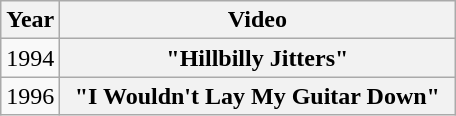<table class="wikitable plainrowheaders">
<tr>
<th>Year</th>
<th style="width:16em;">Video</th>
</tr>
<tr>
<td>1994</td>
<th scope="row">"Hillbilly Jitters"</th>
</tr>
<tr>
<td>1996</td>
<th scope="row">"I Wouldn't Lay My Guitar Down"</th>
</tr>
</table>
